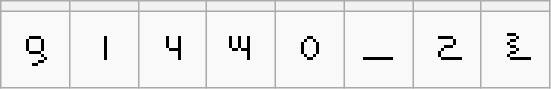<table class="wikitable" style="text-align:center; font-size:200%;">
<tr style="font-size:50%">
<th></th>
<th></th>
<th></th>
<th></th>
<th></th>
<th></th>
<th></th>
<th></th>
</tr>
<tr>
<td>౸</td>
<td>౹</td>
<td>౺</td>
<td>౻</td>
<td>౦</td>
<td>౼</td>
<td>౽</td>
<td>౾</td>
</tr>
</table>
